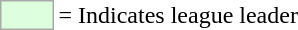<table>
<tr>
<td style="background:#DDFFDD; border:1px solid #aaa; width:2em;"></td>
<td>= Indicates league leader</td>
</tr>
</table>
